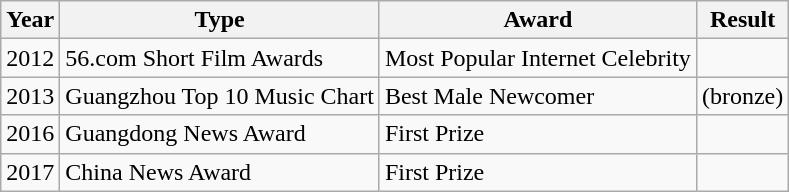<table class="wikitable">
<tr>
<th>Year</th>
<th>Type</th>
<th>Award</th>
<th>Result</th>
</tr>
<tr>
<td>2012</td>
<td>56.com Short Film Awards</td>
<td>Most Popular Internet Celebrity</td>
<td> </td>
</tr>
<tr>
<td>2013</td>
<td>Guangzhou Top 10 Music Chart</td>
<td>Best Male Newcomer</td>
<td> (bronze)</td>
</tr>
<tr>
<td>2016</td>
<td>Guangdong News Award</td>
<td>First Prize</td>
<td></td>
</tr>
<tr>
<td rowspan="3">2017</td>
<td>China News Award</td>
<td>First Prize</td>
<td></td>
</tr>
</table>
